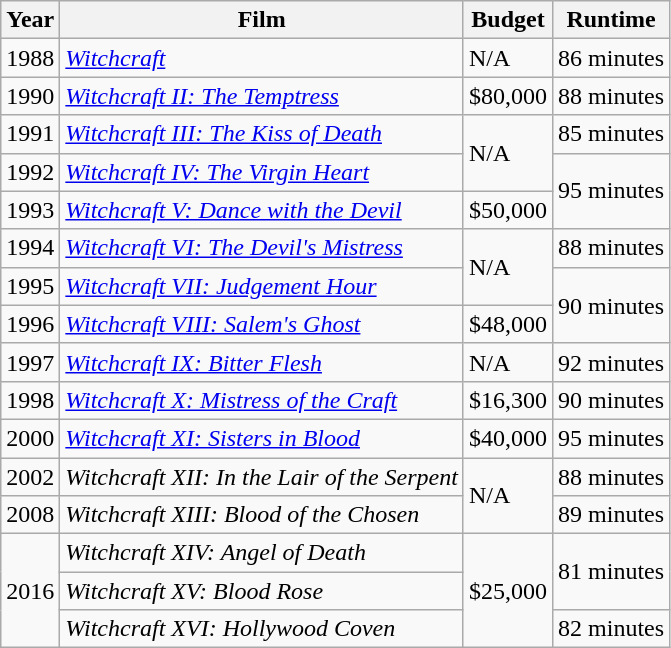<table class="wikitable">
<tr>
<th>Year</th>
<th>Film</th>
<th>Budget</th>
<th>Runtime</th>
</tr>
<tr>
<td>1988</td>
<td><em><a href='#'>Witchcraft</a></em></td>
<td>N/A</td>
<td>86 minutes</td>
</tr>
<tr>
<td>1990</td>
<td><em><a href='#'>Witchcraft II: The Temptress</a></em></td>
<td>$80,000</td>
<td>88 minutes</td>
</tr>
<tr>
<td>1991</td>
<td><em><a href='#'>Witchcraft III: The Kiss of Death</a></em></td>
<td rowspan="2">N/A</td>
<td>85 minutes</td>
</tr>
<tr>
<td>1992</td>
<td><em><a href='#'>Witchcraft IV: The Virgin Heart</a></em></td>
<td rowspan="2">95 minutes</td>
</tr>
<tr>
<td>1993</td>
<td><em><a href='#'>Witchcraft V: Dance with the Devil</a></em></td>
<td>$50,000</td>
</tr>
<tr>
<td>1994</td>
<td><em><a href='#'>Witchcraft VI: The Devil's Mistress</a></em></td>
<td rowspan="2">N/A</td>
<td>88 minutes</td>
</tr>
<tr>
<td>1995</td>
<td><em><a href='#'>Witchcraft VII: Judgement Hour</a></em></td>
<td rowspan="2">90 minutes</td>
</tr>
<tr>
<td>1996</td>
<td><em><a href='#'>Witchcraft VIII: Salem's Ghost</a></em></td>
<td>$48,000</td>
</tr>
<tr>
<td>1997</td>
<td><em><a href='#'>Witchcraft IX: Bitter Flesh</a></em></td>
<td>N/A</td>
<td>92 minutes</td>
</tr>
<tr>
<td>1998</td>
<td><em><a href='#'>Witchcraft X: Mistress of the Craft</a></em></td>
<td>$16,300</td>
<td>90 minutes</td>
</tr>
<tr>
<td>2000</td>
<td><em><a href='#'>Witchcraft XI: Sisters in Blood</a></em></td>
<td>$40,000</td>
<td>95 minutes</td>
</tr>
<tr>
<td>2002</td>
<td><em>Witchcraft XII: In the Lair of the Serpent</em></td>
<td rowspan="2">N/A</td>
<td>88 minutes</td>
</tr>
<tr>
<td>2008</td>
<td><em>Witchcraft XIII: Blood of the Chosen</em></td>
<td>89 minutes</td>
</tr>
<tr>
<td rowspan="3">2016</td>
<td><em>Witchcraft XIV: Angel of Death</em></td>
<td rowspan="3">$25,000</td>
<td rowspan="2">81 minutes</td>
</tr>
<tr>
<td><em>Witchcraft XV: Blood Rose</em></td>
</tr>
<tr>
<td><em>Witchcraft XVI: Hollywood Coven</em></td>
<td>82 minutes</td>
</tr>
</table>
